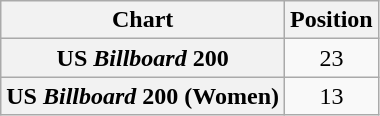<table class="wikitable sortable plainrowheaders" style="text-align:center">
<tr>
<th scope="col">Chart</th>
<th scope="col">Position</th>
</tr>
<tr>
<th scope="row">US <em>Billboard</em> 200</th>
<td>23</td>
</tr>
<tr>
<th scope="row">US <em>Billboard</em> 200 (Women)</th>
<td>13</td>
</tr>
</table>
